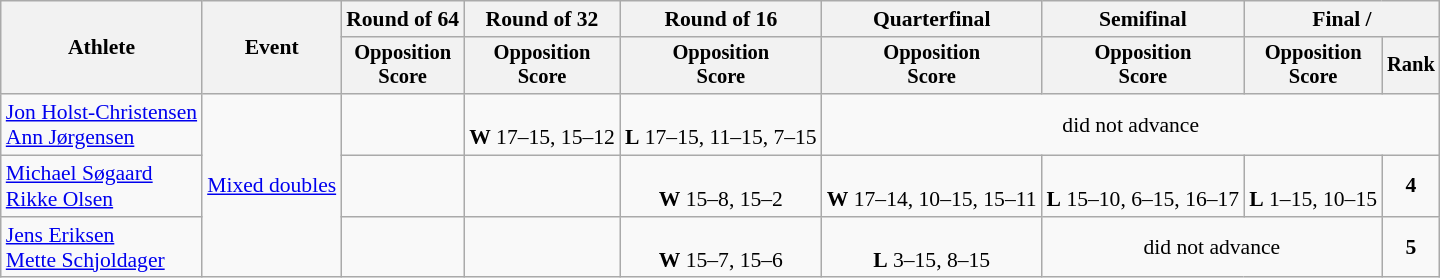<table class=wikitable style="font-size:90%">
<tr>
<th rowspan="2">Athlete</th>
<th rowspan="2">Event</th>
<th>Round of 64</th>
<th>Round of 32</th>
<th>Round of 16</th>
<th>Quarterfinal</th>
<th>Semifinal</th>
<th colspan=2>Final / </th>
</tr>
<tr style="font-size:95%">
<th>Opposition<br>Score</th>
<th>Opposition<br>Score</th>
<th>Opposition<br>Score</th>
<th>Opposition<br>Score</th>
<th>Opposition<br>Score</th>
<th>Opposition<br>Score</th>
<th>Rank</th>
</tr>
<tr align=center>
<td align=left><a href='#'>Jon Holst-Christensen</a><br><a href='#'>Ann Jørgensen</a></td>
<td align=left rowspan=3><a href='#'>Mixed doubles</a></td>
<td></td>
<td><br><strong>W</strong> 17–15, 15–12</td>
<td><br><strong>L</strong> 17–15, 11–15, 7–15</td>
<td colspan=4>did not advance</td>
</tr>
<tr align=center>
<td align=left><a href='#'>Michael Søgaard</a><br><a href='#'>Rikke Olsen</a></td>
<td></td>
<td></td>
<td><br><strong>W</strong> 15–8, 15–2</td>
<td><br><strong>W</strong> 17–14, 10–15, 15–11</td>
<td><br><strong>L</strong> 15–10, 6–15, 16–17</td>
<td><br><strong>L</strong> 1–15, 10–15</td>
<td><strong>4</strong></td>
</tr>
<tr align=center>
<td align=left><a href='#'>Jens Eriksen</a><br><a href='#'>Mette Schjoldager</a></td>
<td></td>
<td></td>
<td><br><strong>W</strong> 15–7, 15–6</td>
<td><br><strong>L</strong> 3–15, 8–15</td>
<td colspan=2>did not advance</td>
<td><strong>5</strong></td>
</tr>
</table>
